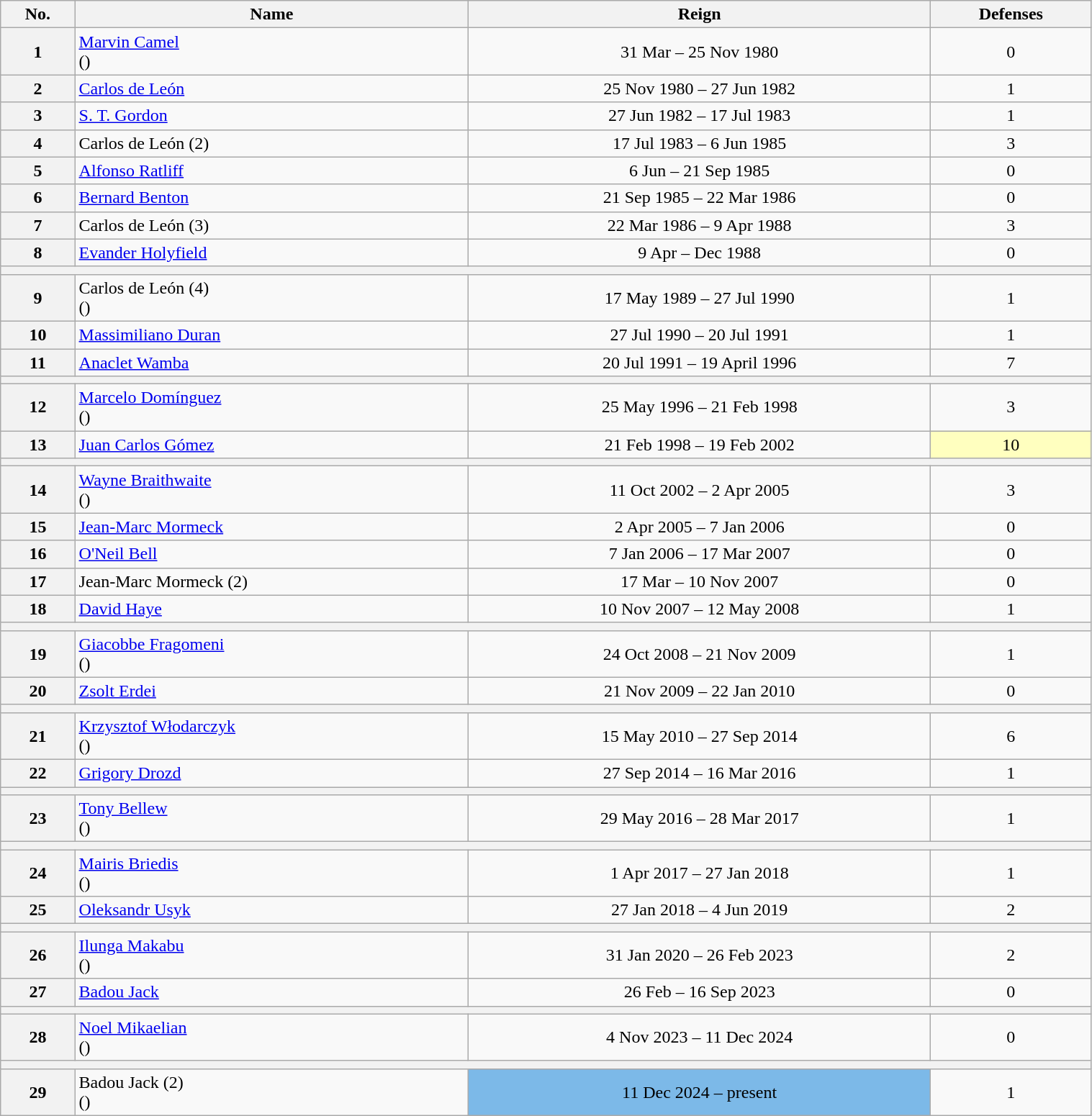<table class="wikitable sortable" style="width:80%;">
<tr>
<th>No.</th>
<th>Name</th>
<th>Reign</th>
<th>Defenses</th>
</tr>
<tr align=center>
<th>1</th>
<td align="left"><a href='#'>Marvin Camel</a><br>()</td>
<td>31 Mar – 25 Nov 1980</td>
<td>0</td>
</tr>
<tr align=center>
<th>2</th>
<td align="left"><a href='#'>Carlos de León</a></td>
<td>25 Nov 1980 – 27 Jun 1982</td>
<td>1</td>
</tr>
<tr align=center>
<th>3</th>
<td align="left"><a href='#'>S. T. Gordon</a></td>
<td>27 Jun 1982 – 17 Jul 1983</td>
<td>1</td>
</tr>
<tr align=center>
<th>4</th>
<td align="left">Carlos de León (2)</td>
<td>17 Jul 1983 – 6 Jun 1985</td>
<td>3</td>
</tr>
<tr align=center>
<th>5</th>
<td align="left"><a href='#'>Alfonso Ratliff</a></td>
<td>6 Jun – 21 Sep 1985</td>
<td>0</td>
</tr>
<tr align=center>
<th>6</th>
<td align="left"><a href='#'>Bernard Benton</a></td>
<td>21 Sep 1985 – 22 Mar 1986</td>
<td>0</td>
</tr>
<tr align=center>
<th>7</th>
<td align="left">Carlos de León (3)</td>
<td>22 Mar 1986 – 9 Apr 1988</td>
<td>3</td>
</tr>
<tr>
<th>8</th>
<td align="left"><a href='#'>Evander Holyfield</a></td>
<td style="text-align:center;">9 Apr – Dec 1988</td>
<td style="text-align:center;">0</td>
</tr>
<tr align=center>
<th colspan=4></th>
</tr>
<tr>
<th>9</th>
<td align="left">Carlos de León (4)<br>()</td>
<td style="text-align:center;">17 May 1989 – 27 Jul 1990</td>
<td style="text-align:center;">1</td>
</tr>
<tr>
<th>10</th>
<td align="left"><a href='#'>Massimiliano Duran</a></td>
<td style="text-align:center;">27 Jul 1990 – 20 Jul 1991</td>
<td style="text-align:center;">1</td>
</tr>
<tr>
<th>11</th>
<td align="left"><a href='#'>Anaclet Wamba</a></td>
<td style="text-align:center;">20 Jul 1991 – 19 April 1996</td>
<td style="text-align:center;">7</td>
</tr>
<tr align=center>
<th colspan=4></th>
</tr>
<tr>
<th>12</th>
<td align="left"><a href='#'>Marcelo Domínguez</a><br>()</td>
<td style="text-align:center;">25 May 1996 – 21 Feb 1998</td>
<td style="text-align:center;">3</td>
</tr>
<tr>
<th>13</th>
<td align="left"><a href='#'>Juan Carlos Gómez</a></td>
<td style="text-align:center;">21 Feb 1998 – 19 Feb 2002</td>
<td style="background:#ffffbf; text-align:center;">10</td>
</tr>
<tr align=center>
<th colspan=4></th>
</tr>
<tr>
<th>14</th>
<td align="left"><a href='#'>Wayne Braithwaite</a><br>()</td>
<td style="text-align:center;">11 Oct 2002 – 2 Apr 2005</td>
<td style="text-align:center;">3</td>
</tr>
<tr>
<th>15</th>
<td align="left"><a href='#'>Jean-Marc Mormeck</a></td>
<td style="text-align:center;">2 Apr 2005 – 7 Jan 2006</td>
<td style="text-align:center;">0</td>
</tr>
<tr>
<th>16</th>
<td align="left"><a href='#'>O'Neil Bell</a></td>
<td style="text-align:center;">7 Jan 2006 – 17 Mar 2007</td>
<td style="text-align:center;">0</td>
</tr>
<tr>
<th>17</th>
<td align="left">Jean-Marc Mormeck (2)</td>
<td style="text-align:center;">17 Mar – 10 Nov 2007</td>
<td style="text-align:center;">0</td>
</tr>
<tr>
<th>18</th>
<td align="left"><a href='#'>David Haye</a></td>
<td style="text-align:center;">10 Nov 2007 – 12 May 2008</td>
<td style="text-align:center;">1</td>
</tr>
<tr align=center>
<th colspan=4></th>
</tr>
<tr>
<th>19</th>
<td align="left"><a href='#'>Giacobbe Fragomeni</a><br>()</td>
<td style="text-align:center;">24 Oct 2008 – 21 Nov 2009</td>
<td style="text-align:center;">1</td>
</tr>
<tr>
<th>20</th>
<td align="left"><a href='#'>Zsolt Erdei</a></td>
<td style="text-align:center;">21 Nov 2009 – 22 Jan 2010</td>
<td style="text-align:center;">0</td>
</tr>
<tr align=center>
<th colspan=4></th>
</tr>
<tr>
<th>21</th>
<td align="left"><a href='#'>Krzysztof Włodarczyk</a><br>()</td>
<td style="text-align:center;">15 May 2010 – 27 Sep 2014</td>
<td style="text-align:center;">6</td>
</tr>
<tr>
<th>22</th>
<td align="left"><a href='#'>Grigory Drozd</a></td>
<td style="text-align:center;">27 Sep 2014 – 16 Mar 2016</td>
<td style="text-align:center;">1</td>
</tr>
<tr align=center>
<th colspan=4></th>
</tr>
<tr>
<th>23</th>
<td align="left"><a href='#'>Tony Bellew</a><br>()</td>
<td style="text-align:center;">29 May 2016 – 28 Mar 2017</td>
<td style="text-align:center;">1</td>
</tr>
<tr align=center>
<th colspan=4></th>
</tr>
<tr>
<th>24</th>
<td align="left"><a href='#'>Mairis Briedis</a><br>()</td>
<td style="text-align:center;">1 Apr 2017 – 27 Jan 2018</td>
<td style="text-align:center;">1</td>
</tr>
<tr>
<th>25</th>
<td align="left"><a href='#'>Oleksandr Usyk</a></td>
<td style="text-align:center;">27 Jan 2018 – 4 Jun 2019</td>
<td style="text-align:center;">2</td>
</tr>
<tr align=center>
<th colspan=4></th>
</tr>
<tr>
<th>26</th>
<td align="left"><a href='#'>Ilunga Makabu</a><br>()</td>
<td style="text-align:center;">31 Jan 2020 – 26 Feb 2023</td>
<td style="text-align:center;">2</td>
</tr>
<tr>
<th>27</th>
<td align="left"><a href='#'>Badou Jack</a></td>
<td style="text-align:center;">26 Feb – 16 Sep 2023</td>
<td style="text-align:center;">0</td>
</tr>
<tr align=center>
<th colspan=4></th>
</tr>
<tr style="text-align:center;">
<th>28</th>
<td style="text-align:left;"><a href='#'>Noel Mikaelian</a><br>()</td>
<td>4 Nov 2023 – 11 Dec 2024</td>
<td>0</td>
</tr>
<tr align=center>
<th colspan=4></th>
</tr>
<tr style="text-align:center;">
<th>29</th>
<td style="text-align:left;">Badou Jack (2)<br>()</td>
<td style="background:#7CB9E8;">11 Dec 2024 – present</td>
<td>1</td>
</tr>
</table>
